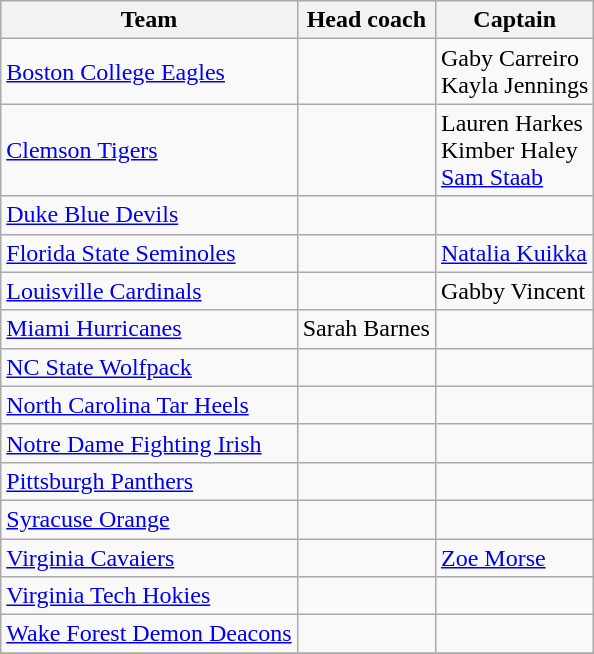<table class="wikitable sortable" style="text-align: left;">
<tr>
<th>Team</th>
<th>Head coach</th>
<th>Captain</th>
</tr>
<tr>
<td><a href='#'>Boston College Eagles</a></td>
<td>  </td>
<td>Gaby Carreiro <br> Kayla Jennings</td>
</tr>
<tr>
<td><a href='#'>Clemson Tigers</a></td>
<td>  </td>
<td>Lauren Harkes <br> Kimber Haley <br> <a href='#'>Sam Staab</a></td>
</tr>
<tr>
<td><a href='#'>Duke Blue Devils</a></td>
<td>  </td>
<td></td>
</tr>
<tr>
<td><a href='#'>Florida State Seminoles</a></td>
<td>  </td>
<td><a href='#'>Natalia Kuikka</a></td>
</tr>
<tr>
<td><a href='#'>Louisville Cardinals</a></td>
<td>  </td>
<td>Gabby Vincent</td>
</tr>
<tr>
<td><a href='#'>Miami Hurricanes</a></td>
<td> Sarah Barnes </td>
<td></td>
</tr>
<tr>
<td><a href='#'>NC State Wolfpack</a></td>
<td>  </td>
<td></td>
</tr>
<tr>
<td><a href='#'>North Carolina Tar Heels</a></td>
<td>  </td>
<td></td>
</tr>
<tr>
<td><a href='#'>Notre Dame Fighting Irish</a></td>
<td>  </td>
<td></td>
</tr>
<tr>
<td><a href='#'>Pittsburgh Panthers</a></td>
<td>  </td>
<td></td>
</tr>
<tr>
<td><a href='#'>Syracuse Orange</a></td>
<td>  </td>
<td></td>
</tr>
<tr>
<td><a href='#'>Virginia Cavaiers</a></td>
<td>  </td>
<td><a href='#'>Zoe Morse</a> </td>
</tr>
<tr>
<td><a href='#'>Virginia Tech Hokies</a></td>
<td>  </td>
<td></td>
</tr>
<tr>
<td><a href='#'>Wake Forest Demon Deacons</a></td>
<td>  </td>
<td></td>
</tr>
<tr>
</tr>
</table>
